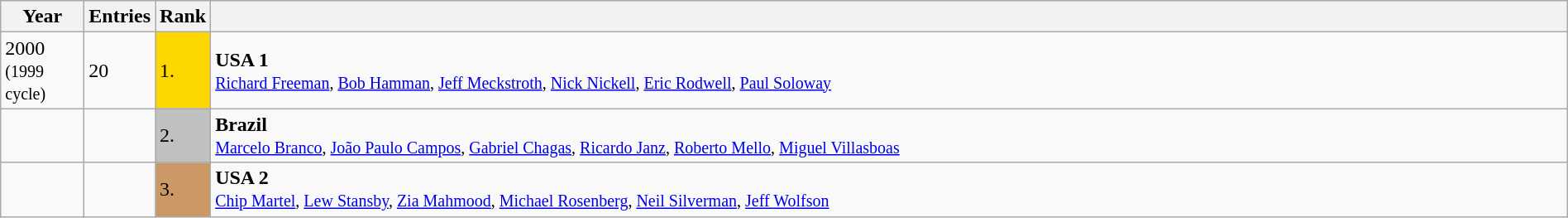<table class="wikitable" style="width:100%;">
<tr>
<th>Year</th>
<th width=20>Entries</th>
<th>Rank</th>
<th></th>
</tr>
<tr>
<td width=60>2000<br><small>(1999 cycle)</small></td>
<td>20</td>
<td style="background:gold; width:30px;">1.</td>
<td> <strong>USA 1</strong> <br><small><a href='#'>Richard Freeman</a>, <a href='#'>Bob Hamman</a>, <a href='#'>Jeff Meckstroth</a>, <a href='#'>Nick Nickell</a>, <a href='#'>Eric Rodwell</a>, <a href='#'>Paul Soloway</a></small></td>
</tr>
<tr>
<td></td>
<td></td>
<td style="background:silver;">2.</td>
<td> <strong>Brazil</strong><br><small><a href='#'>Marcelo Branco</a>, <a href='#'>João Paulo Campos</a>, <a href='#'>Gabriel Chagas</a>, <a href='#'>Ricardo Janz</a>, <a href='#'>Roberto Mello</a>, <a href='#'>Miguel Villasboas</a></small></td>
</tr>
<tr>
<td></td>
<td></td>
<td style="background:#c96;">3.</td>
<td> <strong>USA 2</strong> <br><small><a href='#'>Chip Martel</a>, <a href='#'>Lew Stansby</a>, <a href='#'>Zia Mahmood</a>, <a href='#'>Michael Rosenberg</a>, <a href='#'>Neil Silverman</a>, <a href='#'>Jeff Wolfson</a></small></td>
</tr>
</table>
